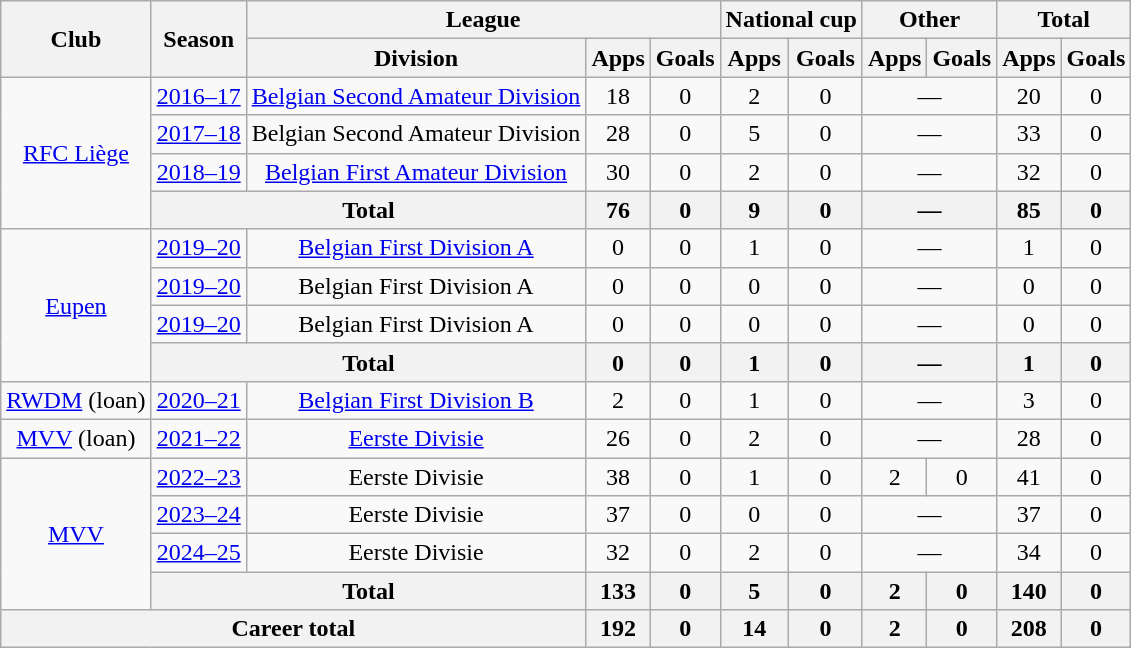<table class="wikitable" style="text-align:center">
<tr>
<th rowspan="2">Club</th>
<th rowspan="2">Season</th>
<th colspan="3">League</th>
<th colspan="2">National cup</th>
<th colspan="2">Other</th>
<th colspan="2">Total</th>
</tr>
<tr>
<th>Division</th>
<th>Apps</th>
<th>Goals</th>
<th>Apps</th>
<th>Goals</th>
<th>Apps</th>
<th>Goals</th>
<th>Apps</th>
<th>Goals</th>
</tr>
<tr>
<td rowspan="4"><a href='#'>RFC Liège</a></td>
<td><a href='#'>2016–17</a></td>
<td><a href='#'>Belgian Second Amateur Division</a></td>
<td>18</td>
<td>0</td>
<td>2</td>
<td>0</td>
<td colspan="2">—</td>
<td>20</td>
<td>0</td>
</tr>
<tr>
<td><a href='#'>2017–18</a></td>
<td>Belgian Second Amateur Division</td>
<td>28</td>
<td>0</td>
<td>5</td>
<td>0</td>
<td colspan="2">—</td>
<td>33</td>
<td>0</td>
</tr>
<tr>
<td><a href='#'>2018–19</a></td>
<td><a href='#'>Belgian First Amateur Division</a></td>
<td>30</td>
<td>0</td>
<td>2</td>
<td>0</td>
<td colspan="2">—</td>
<td>32</td>
<td>0</td>
</tr>
<tr>
<th colspan="2">Total</th>
<th>76</th>
<th>0</th>
<th>9</th>
<th>0</th>
<th colspan="2">—</th>
<th>85</th>
<th>0</th>
</tr>
<tr>
<td rowspan="4"><a href='#'>Eupen</a></td>
<td><a href='#'>2019–20</a></td>
<td><a href='#'>Belgian First Division A</a></td>
<td>0</td>
<td>0</td>
<td>1</td>
<td>0</td>
<td colspan="2">—</td>
<td>1</td>
<td>0</td>
</tr>
<tr>
<td><a href='#'>2019–20</a></td>
<td>Belgian First Division A</td>
<td>0</td>
<td>0</td>
<td>0</td>
<td>0</td>
<td colspan="2">—</td>
<td>0</td>
<td>0</td>
</tr>
<tr>
<td><a href='#'>2019–20</a></td>
<td>Belgian First Division A</td>
<td>0</td>
<td>0</td>
<td>0</td>
<td>0</td>
<td colspan="2">—</td>
<td>0</td>
<td>0</td>
</tr>
<tr>
<th colspan="2">Total</th>
<th>0</th>
<th>0</th>
<th>1</th>
<th>0</th>
<th colspan="2">—</th>
<th>1</th>
<th>0</th>
</tr>
<tr>
<td><a href='#'>RWDM</a> (loan)</td>
<td><a href='#'>2020–21</a></td>
<td><a href='#'>Belgian First Division B</a></td>
<td>2</td>
<td>0</td>
<td>1</td>
<td>0</td>
<td colspan="2">—</td>
<td>3</td>
<td>0</td>
</tr>
<tr>
<td><a href='#'>MVV</a> (loan)</td>
<td><a href='#'>2021–22</a></td>
<td><a href='#'>Eerste Divisie</a></td>
<td>26</td>
<td>0</td>
<td>2</td>
<td>0</td>
<td colspan="2">—</td>
<td>28</td>
<td>0</td>
</tr>
<tr>
<td rowspan="4"><a href='#'>MVV</a></td>
<td><a href='#'>2022–23</a></td>
<td>Eerste Divisie</td>
<td>38</td>
<td>0</td>
<td>1</td>
<td>0</td>
<td>2</td>
<td>0</td>
<td>41</td>
<td>0</td>
</tr>
<tr>
<td><a href='#'>2023–24</a></td>
<td>Eerste Divisie</td>
<td>37</td>
<td>0</td>
<td>0</td>
<td>0</td>
<td colspan="2">—</td>
<td>37</td>
<td>0</td>
</tr>
<tr>
<td><a href='#'>2024–25</a></td>
<td>Eerste Divisie</td>
<td>32</td>
<td>0</td>
<td>2</td>
<td>0</td>
<td colspan="2">—</td>
<td>34</td>
<td>0</td>
</tr>
<tr>
<th colspan="2">Total</th>
<th>133</th>
<th>0</th>
<th>5</th>
<th>0</th>
<th>2</th>
<th>0</th>
<th>140</th>
<th>0</th>
</tr>
<tr>
<th colspan="3">Career total</th>
<th>192</th>
<th>0</th>
<th>14</th>
<th>0</th>
<th>2</th>
<th>0</th>
<th>208</th>
<th>0</th>
</tr>
</table>
